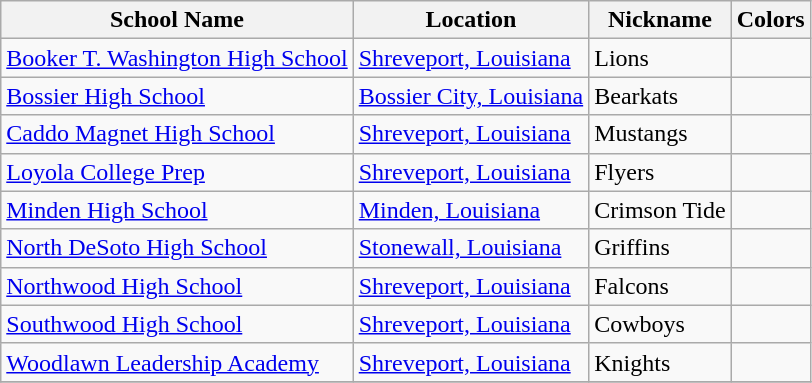<table class="wikitable">
<tr>
<th>School Name</th>
<th>Location</th>
<th>Nickname</th>
<th>Colors</th>
</tr>
<tr>
<td><a href='#'>Booker T. Washington High School</a></td>
<td><a href='#'>Shreveport, Louisiana</a></td>
<td>Lions</td>
<td> </td>
</tr>
<tr>
<td><a href='#'>Bossier High School</a></td>
<td><a href='#'>Bossier City, Louisiana</a></td>
<td>Bearkats</td>
<td> </td>
</tr>
<tr>
<td><a href='#'>Caddo Magnet High School</a></td>
<td><a href='#'>Shreveport, Louisiana</a></td>
<td>Mustangs</td>
<td> </td>
</tr>
<tr>
<td><a href='#'>Loyola College Prep</a></td>
<td><a href='#'>Shreveport, Louisiana</a></td>
<td>Flyers</td>
<td>  </td>
</tr>
<tr>
<td><a href='#'>Minden High School</a></td>
<td><a href='#'>Minden, Louisiana</a></td>
<td>Crimson Tide</td>
<td> </td>
</tr>
<tr>
<td><a href='#'>North DeSoto High School</a></td>
<td><a href='#'>Stonewall, Louisiana</a></td>
<td>Griffins</td>
<td>  </td>
</tr>
<tr>
<td><a href='#'>Northwood High School</a></td>
<td><a href='#'>Shreveport, Louisiana</a></td>
<td>Falcons</td>
<td> </td>
</tr>
<tr>
<td><a href='#'>Southwood High School</a></td>
<td><a href='#'>Shreveport, Louisiana</a></td>
<td>Cowboys</td>
<td> </td>
</tr>
<tr>
<td><a href='#'>Woodlawn Leadership Academy</a></td>
<td><a href='#'>Shreveport, Louisiana</a></td>
<td>Knights</td>
<td> </td>
</tr>
<tr>
</tr>
</table>
